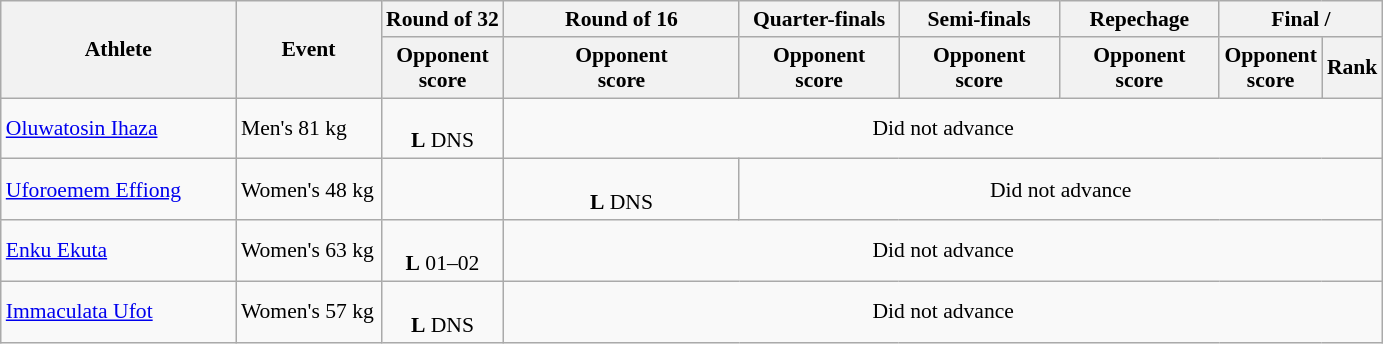<table class="wikitable" style="font-size:90%; text-align:center">
<tr>
<th rowspan="2" width="150">Athlete</th>
<th rowspan="2" width="90">Event</th>
<th>Round of 32</th>
<th width="150">Round of 16</th>
<th width="100">Quarter-finals</th>
<th width="100">Semi-finals</th>
<th width="100">Repechage</th>
<th colspan="2" width="100">Final / </th>
</tr>
<tr>
<th>Opponent<br>score</th>
<th>Opponent<br>score</th>
<th>Opponent<br>score</th>
<th>Opponent<br>score</th>
<th>Opponent<br>score</th>
<th>Opponent<br>score</th>
<th>Rank</th>
</tr>
<tr>
<td align="left"><a href='#'>Oluwatosin Ihaza</a></td>
<td align="left">Men's 81 kg</td>
<td><br><strong>L</strong> DNS</td>
<td colspan=7>Did not advance</td>
</tr>
<tr>
<td align="left"><a href='#'>Uforoemem Effiong</a></td>
<td align="left">Women's 48 kg</td>
<td></td>
<td><br><strong>L</strong> DNS</td>
<td colspan=6>Did not advance</td>
</tr>
<tr>
<td align="left"><a href='#'>Enku Ekuta</a></td>
<td align="left">Women's 63 kg</td>
<td><br><strong>L</strong> 01–02</td>
<td colspan=7>Did not advance</td>
</tr>
<tr>
<td align="left"><a href='#'>Immaculata Ufot</a></td>
<td align="left">Women's 57 kg</td>
<td><br> <strong>L</strong> DNS</td>
<td colspan=7>Did not advance</td>
</tr>
</table>
